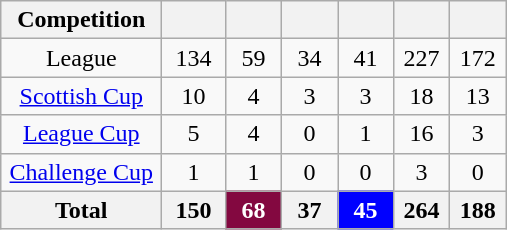<table class="wikitable" style="text-align:center">
<tr>
<th width="100">Competition</th>
<th width="35"></th>
<th width="30"></th>
<th width="30"></th>
<th width="30"></th>
<th width="30"></th>
<th width="30"></th>
</tr>
<tr>
<td>League</td>
<td>134</td>
<td>59</td>
<td>34</td>
<td>41</td>
<td>227</td>
<td>172</td>
</tr>
<tr>
<td><a href='#'>Scottish Cup</a></td>
<td>10</td>
<td>4</td>
<td>3</td>
<td>3</td>
<td>18</td>
<td>13</td>
</tr>
<tr>
<td><a href='#'>League Cup</a></td>
<td>5</td>
<td>4</td>
<td>0</td>
<td>1</td>
<td>16</td>
<td>3</td>
</tr>
<tr>
<td><a href='#'>Challenge Cup</a></td>
<td>1</td>
<td>1</td>
<td>0</td>
<td>0</td>
<td>3</td>
<td>0</td>
</tr>
<tr>
<th>Total</th>
<th>150</th>
<th style="text-align:center; color:white; background:#830840;">68</th>
<th>37</th>
<th style="text-align:center; color:white; background:#0000FF;">45</th>
<th>264</th>
<th>188</th>
</tr>
</table>
